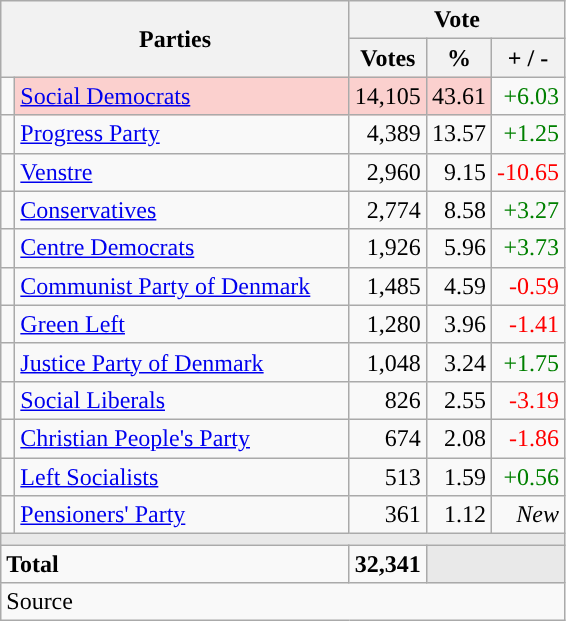<table class="wikitable" style="text-align:right;">
<tr>
<th style="text-align:centre;" rowspan="2" colspan="2" width="225">Parties</th>
<th colspan="3">Vote</th>
</tr>
<tr>
<th width="15">Votes</th>
<th width="15">%</th>
<th width="15">+ / -</th>
</tr>
<tr>
<td width="2" style="color:inherit;background:"></td>
<td bgcolor=#fbd0ce  align="left"><a href='#'>Social Democrats</a></td>
<td bgcolor=#fbd0ce>14,105</td>
<td bgcolor=#fbd0ce>43.61</td>
<td style=color:green;>+6.03</td>
</tr>
<tr>
<td width="2" style="color:inherit;background:"></td>
<td align="left"><a href='#'>Progress Party</a></td>
<td>4,389</td>
<td>13.57</td>
<td style=color:green;>+1.25</td>
</tr>
<tr>
<td width="2" style="color:inherit;background:"></td>
<td align="left"><a href='#'>Venstre</a></td>
<td>2,960</td>
<td>9.15</td>
<td style=color:red;>-10.65</td>
</tr>
<tr>
<td width="2" style="color:inherit;background:"></td>
<td align="left"><a href='#'>Conservatives</a></td>
<td>2,774</td>
<td>8.58</td>
<td style=color:green;>+3.27</td>
</tr>
<tr>
<td width="2" style="color:inherit;background:"></td>
<td align="left"><a href='#'>Centre Democrats</a></td>
<td>1,926</td>
<td>5.96</td>
<td style=color:green;>+3.73</td>
</tr>
<tr>
<td width="2" style="color:inherit;background:"></td>
<td align="left"><a href='#'>Communist Party of Denmark</a></td>
<td>1,485</td>
<td>4.59</td>
<td style=color:red;>-0.59</td>
</tr>
<tr>
<td width="2" style="color:inherit;background:"></td>
<td align="left"><a href='#'>Green Left</a></td>
<td>1,280</td>
<td>3.96</td>
<td style=color:red;>-1.41</td>
</tr>
<tr>
<td width="2" style="color:inherit;background:"></td>
<td align="left"><a href='#'>Justice Party of Denmark</a></td>
<td>1,048</td>
<td>3.24</td>
<td style=color:green;>+1.75</td>
</tr>
<tr>
<td width="2" style="color:inherit;background:"></td>
<td align="left"><a href='#'>Social Liberals</a></td>
<td>826</td>
<td>2.55</td>
<td style=color:red;>-3.19</td>
</tr>
<tr>
<td width="2" style="color:inherit;background:"></td>
<td align="left"><a href='#'>Christian People's Party</a></td>
<td>674</td>
<td>2.08</td>
<td style=color:red;>-1.86</td>
</tr>
<tr>
<td width="2" style="color:inherit;background:"></td>
<td align="left"><a href='#'>Left Socialists</a></td>
<td>513</td>
<td>1.59</td>
<td style=color:green;>+0.56</td>
</tr>
<tr>
<td width="2" style="color:inherit;background:"></td>
<td align="left"><a href='#'>Pensioners' Party</a></td>
<td>361</td>
<td>1.12</td>
<td><em>New</em></td>
</tr>
<tr>
<td colspan="7" bgcolor="#E9E9E9"></td>
</tr>
<tr>
<td align="left" colspan="2"><strong>Total</strong></td>
<td><strong>32,341</strong></td>
<td bgcolor="#E9E9E9" colspan="2"></td>
</tr>
<tr>
<td align="left" colspan="6">Source</td>
</tr>
</table>
